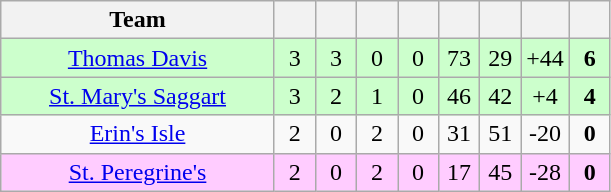<table class="wikitable" style="text-align:center">
<tr>
<th style="width:175px;">Team</th>
<th width="20"></th>
<th width="20"></th>
<th width="20"></th>
<th width="20"></th>
<th width="20"></th>
<th width="20"></th>
<th width="20"></th>
<th width="20"></th>
</tr>
<tr style="background:#cfc;">
<td><a href='#'>Thomas Davis</a></td>
<td>3</td>
<td>3</td>
<td>0</td>
<td>0</td>
<td>73</td>
<td>29</td>
<td>+44</td>
<td><strong>6</strong></td>
</tr>
<tr style="background:#cfc;">
<td><a href='#'>St. Mary's Saggart</a></td>
<td>3</td>
<td>2</td>
<td>1</td>
<td>0</td>
<td>46</td>
<td>42</td>
<td>+4</td>
<td><strong>4</strong></td>
</tr>
<tr>
<td><a href='#'>Erin's Isle</a></td>
<td>2</td>
<td>0</td>
<td>2</td>
<td>0</td>
<td>31</td>
<td>51</td>
<td>-20</td>
<td><strong>0</strong></td>
</tr>
<tr style="background:#fcf;">
<td><a href='#'>St. Peregrine's</a></td>
<td>2</td>
<td>0</td>
<td>2</td>
<td>0</td>
<td>17</td>
<td>45</td>
<td>-28</td>
<td><strong>0</strong></td>
</tr>
</table>
